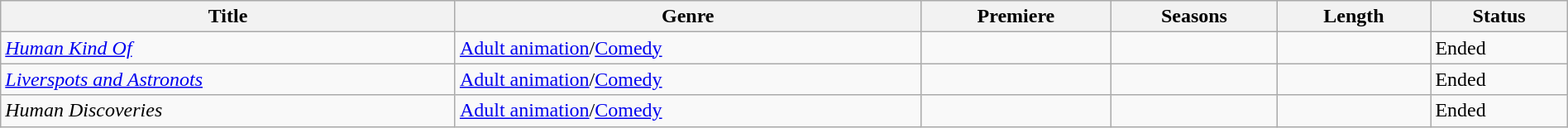<table class="wikitable sortable" style="width:100%">
<tr>
<th>Title</th>
<th>Genre</th>
<th>Premiere</th>
<th>Seasons</th>
<th>Length</th>
<th>Status</th>
</tr>
<tr>
<td><em><a href='#'>Human Kind Of</a></em></td>
<td><a href='#'>Adult animation</a>/<a href='#'>Comedy</a></td>
<td></td>
<td></td>
<td></td>
<td>Ended</td>
</tr>
<tr>
<td><em><a href='#'>Liverspots and Astronots</a></em></td>
<td><a href='#'>Adult animation</a>/<a href='#'>Comedy</a></td>
<td></td>
<td></td>
<td></td>
<td>Ended</td>
</tr>
<tr>
<td><em>Human Discoveries</em></td>
<td><a href='#'>Adult animation</a>/<a href='#'>Comedy</a></td>
<td></td>
<td></td>
<td></td>
<td>Ended<br></td>
</tr>
</table>
